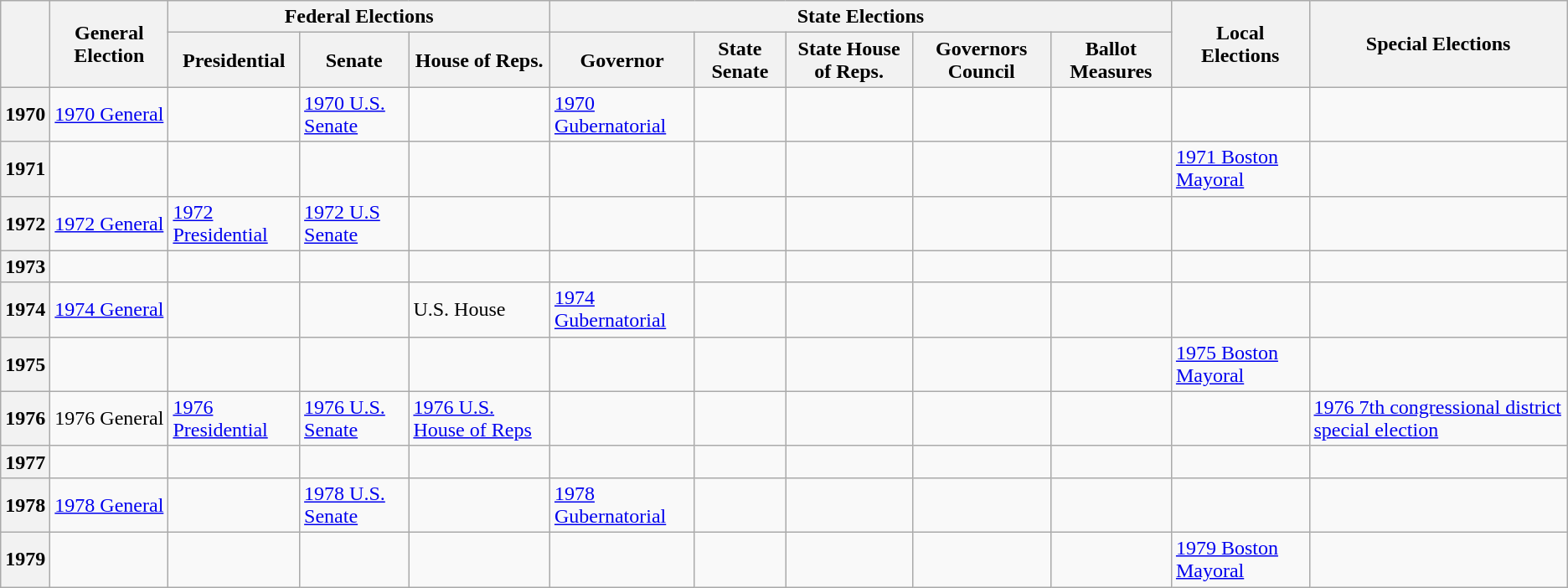<table class="wikitable">
<tr>
<th rowspan="2"></th>
<th rowspan="2">General Election</th>
<th colspan="3">Federal Elections</th>
<th colspan="5">State Elections</th>
<th rowspan="2">Local Elections</th>
<th rowspan="2">Special Elections</th>
</tr>
<tr>
<th>Presidential</th>
<th>Senate</th>
<th>House of Reps.</th>
<th>Governor</th>
<th>State Senate</th>
<th>State House of Reps.</th>
<th>Governors Council</th>
<th>Ballot Measures</th>
</tr>
<tr>
<th>1970</th>
<td><a href='#'>1970 General</a></td>
<td></td>
<td><a href='#'>1970 U.S. Senate</a></td>
<td></td>
<td><a href='#'>1970 Gubernatorial</a></td>
<td></td>
<td></td>
<td></td>
<td></td>
<td></td>
<td></td>
</tr>
<tr>
<th>1971</th>
<td></td>
<td></td>
<td></td>
<td></td>
<td></td>
<td></td>
<td></td>
<td></td>
<td></td>
<td><a href='#'>1971 Boston Mayoral</a></td>
<td></td>
</tr>
<tr>
<th>1972</th>
<td><a href='#'>1972 General</a></td>
<td><a href='#'>1972 Presidential</a></td>
<td><a href='#'>1972 U.S Senate</a></td>
<td></td>
<td></td>
<td></td>
<td></td>
<td></td>
<td></td>
<td></td>
<td></td>
</tr>
<tr>
<th>1973</th>
<td></td>
<td></td>
<td></td>
<td></td>
<td></td>
<td></td>
<td></td>
<td></td>
<td></td>
<td></td>
<td></td>
</tr>
<tr>
<th>1974</th>
<td><a href='#'>1974 General</a></td>
<td></td>
<td></td>
<td>U.S. House</td>
<td><a href='#'>1974 Gubernatorial</a></td>
<td></td>
<td></td>
<td></td>
<td></td>
<td></td>
<td></td>
</tr>
<tr>
<th>1975</th>
<td></td>
<td></td>
<td></td>
<td></td>
<td></td>
<td></td>
<td></td>
<td></td>
<td></td>
<td><a href='#'>1975 Boston Mayoral</a></td>
<td></td>
</tr>
<tr>
<th>1976</th>
<td>1976 General</td>
<td><a href='#'>1976 Presidential</a></td>
<td><a href='#'>1976 U.S. Senate</a></td>
<td><a href='#'>1976 U.S. House of Reps</a></td>
<td></td>
<td></td>
<td></td>
<td></td>
<td></td>
<td></td>
<td><a href='#'>1976 7th congressional district special election</a></td>
</tr>
<tr>
<th>1977</th>
<td></td>
<td></td>
<td></td>
<td></td>
<td></td>
<td></td>
<td></td>
<td></td>
<td></td>
<td></td>
<td></td>
</tr>
<tr>
<th>1978</th>
<td><a href='#'>1978 General</a></td>
<td></td>
<td><a href='#'>1978 U.S. Senate</a></td>
<td></td>
<td><a href='#'>1978 Gubernatorial</a></td>
<td></td>
<td></td>
<td></td>
<td></td>
<td></td>
<td></td>
</tr>
<tr>
<th>1979</th>
<td></td>
<td></td>
<td></td>
<td></td>
<td></td>
<td></td>
<td></td>
<td></td>
<td></td>
<td><a href='#'>1979 Boston Mayoral</a></td>
<td></td>
</tr>
</table>
